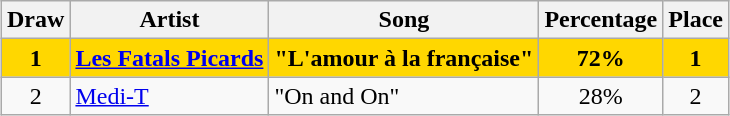<table class="sortable wikitable" style="margin: 1em auto 1em auto; text-align:center;">
<tr>
<th>Draw</th>
<th>Artist</th>
<th>Song</th>
<th>Percentage</th>
<th>Place</th>
</tr>
<tr style="font-weight:bold;background:gold;">
<td>1</td>
<td align="left"><a href='#'>Les Fatals Picards</a></td>
<td align="left">"L'amour à la française"</td>
<td>72%</td>
<td>1</td>
</tr>
<tr>
<td>2</td>
<td align="left"><a href='#'>Medi-T</a></td>
<td align="left">"On and On"</td>
<td>28%</td>
<td>2</td>
</tr>
</table>
